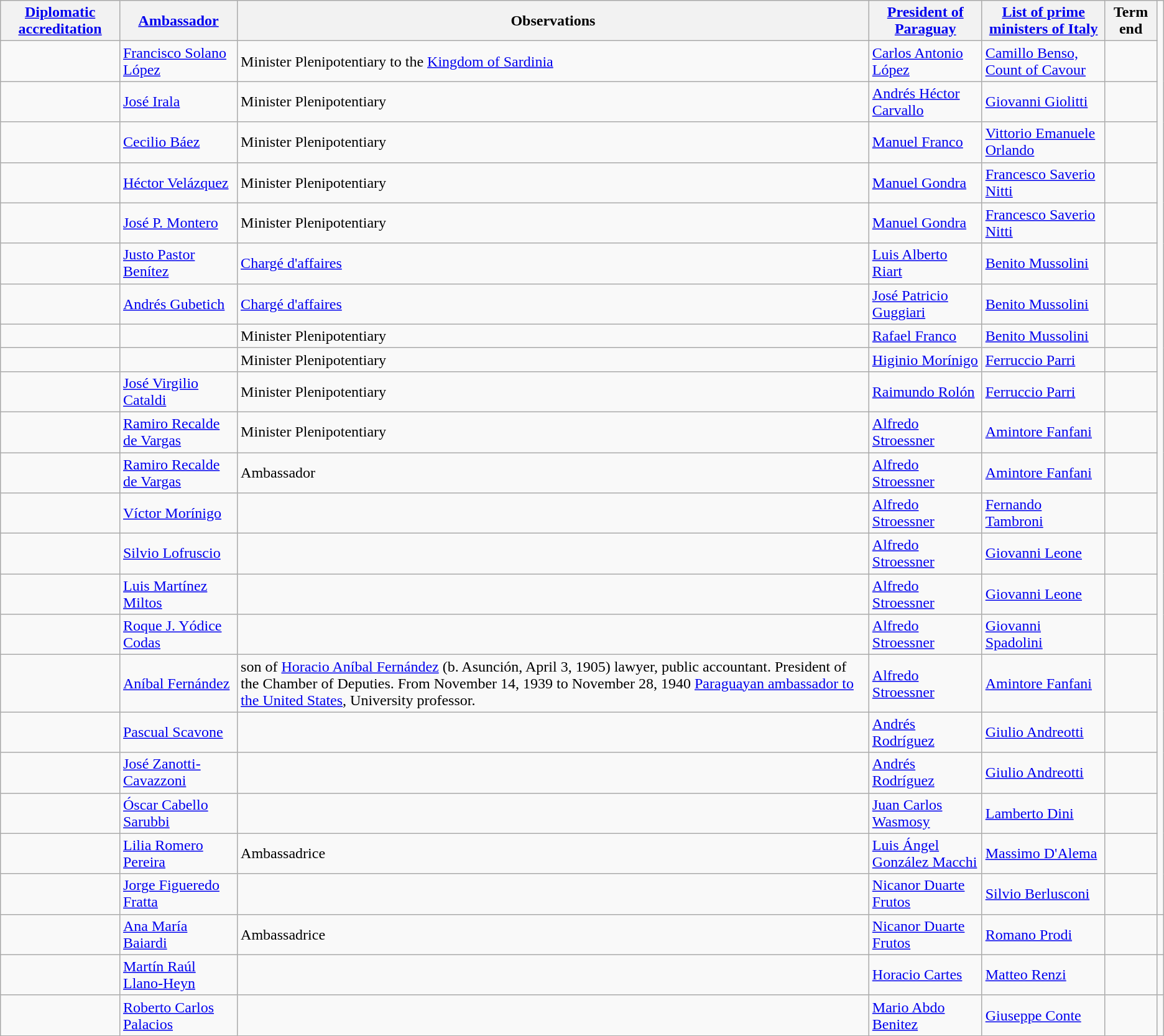<table class="wikitable sortable">
<tr>
<th><a href='#'>Diplomatic accreditation</a></th>
<th><a href='#'>Ambassador</a></th>
<th>Observations</th>
<th><a href='#'>President of Paraguay</a></th>
<th><a href='#'>List of prime ministers of Italy</a></th>
<th>Term end</th>
</tr>
<tr>
<td></td>
<td><a href='#'>Francisco Solano López</a></td>
<td>Minister Plenipotentiary to the <a href='#'>Kingdom of Sardinia</a></td>
<td><a href='#'>Carlos Antonio López</a></td>
<td><a href='#'>Camillo Benso, Count of Cavour</a></td>
<td></td>
</tr>
<tr>
<td></td>
<td><a href='#'>José Irala</a></td>
<td>Minister Plenipotentiary</td>
<td><a href='#'>Andrés Héctor Carvallo</a></td>
<td><a href='#'>Giovanni Giolitti</a></td>
<td></td>
</tr>
<tr>
<td></td>
<td><a href='#'>Cecilio Báez</a></td>
<td>Minister Plenipotentiary</td>
<td><a href='#'>Manuel Franco </a></td>
<td><a href='#'>Vittorio Emanuele Orlando</a></td>
<td></td>
</tr>
<tr>
<td></td>
<td><a href='#'>Héctor Velázquez</a></td>
<td>Minister Plenipotentiary</td>
<td><a href='#'>Manuel Gondra </a></td>
<td><a href='#'>Francesco Saverio Nitti</a></td>
<td></td>
</tr>
<tr>
<td></td>
<td><a href='#'>José P.  Montero</a></td>
<td>Minister Plenipotentiary</td>
<td><a href='#'>Manuel Gondra </a></td>
<td><a href='#'>Francesco Saverio Nitti</a></td>
<td></td>
</tr>
<tr>
<td></td>
<td><a href='#'>Justo Pastor Benítez</a></td>
<td><a href='#'>Chargé d'affaires</a></td>
<td><a href='#'>Luis Alberto Riart</a></td>
<td><a href='#'>Benito Mussolini</a></td>
<td></td>
</tr>
<tr>
<td></td>
<td><a href='#'>Andrés Gubetich</a></td>
<td><a href='#'>Chargé d'affaires</a></td>
<td><a href='#'>José Patricio Guggiari </a></td>
<td><a href='#'>Benito Mussolini</a></td>
<td></td>
</tr>
<tr>
<td></td>
<td></td>
<td>Minister Plenipotentiary</td>
<td><a href='#'>Rafael Franco </a></td>
<td><a href='#'>Benito Mussolini</a></td>
<td></td>
</tr>
<tr>
<td></td>
<td></td>
<td>Minister Plenipotentiary</td>
<td><a href='#'>Higinio Morínigo </a></td>
<td><a href='#'>Ferruccio Parri</a></td>
<td></td>
</tr>
<tr>
<td></td>
<td><a href='#'>José Virgilio Cataldi</a></td>
<td>Minister Plenipotentiary</td>
<td><a href='#'>Raimundo Rolón </a></td>
<td><a href='#'>Ferruccio Parri</a></td>
<td></td>
</tr>
<tr>
<td></td>
<td><a href='#'>Ramiro Recalde de Vargas</a></td>
<td>Minister Plenipotentiary</td>
<td><a href='#'>Alfredo Stroessner</a></td>
<td><a href='#'>Amintore Fanfani</a></td>
<td></td>
</tr>
<tr>
<td></td>
<td><a href='#'>Ramiro Recalde de Vargas</a></td>
<td>Ambassador</td>
<td><a href='#'>Alfredo Stroessner</a></td>
<td><a href='#'>Amintore Fanfani</a></td>
<td></td>
</tr>
<tr>
<td></td>
<td><a href='#'>Víctor Morínigo</a></td>
<td></td>
<td><a href='#'>Alfredo Stroessner</a></td>
<td><a href='#'>Fernando Tambroni</a></td>
<td></td>
</tr>
<tr>
<td></td>
<td><a href='#'>Silvio Lofruscio</a></td>
<td></td>
<td><a href='#'>Alfredo Stroessner</a></td>
<td><a href='#'>Giovanni Leone</a></td>
<td></td>
</tr>
<tr>
<td></td>
<td><a href='#'>Luis Martínez Miltos</a></td>
<td></td>
<td><a href='#'>Alfredo Stroessner</a></td>
<td><a href='#'>Giovanni Leone</a></td>
<td></td>
</tr>
<tr>
<td></td>
<td><a href='#'>Roque J.  Yódice Codas</a></td>
<td></td>
<td><a href='#'>Alfredo Stroessner</a></td>
<td><a href='#'>Giovanni Spadolini</a></td>
<td></td>
</tr>
<tr>
<td></td>
<td><a href='#'>Aníbal Fernández</a></td>
<td>son of <a href='#'>Horacio Aníbal Fernández</a> (b. Asunción, April 3, 1905)  lawyer, public accountant. President of the Chamber of Deputies. From November 14, 1939 to November 28, 1940 <a href='#'>Paraguayan ambassador to the United States</a>, University professor.</td>
<td><a href='#'>Alfredo Stroessner</a></td>
<td><a href='#'>Amintore Fanfani</a></td>
<td></td>
</tr>
<tr>
<td></td>
<td><a href='#'>Pascual Scavone</a></td>
<td></td>
<td><a href='#'>Andrés Rodríguez</a></td>
<td><a href='#'>Giulio Andreotti</a></td>
<td></td>
</tr>
<tr>
<td></td>
<td><a href='#'>José Zanotti-Cavazzoni</a></td>
<td></td>
<td><a href='#'>Andrés Rodríguez</a></td>
<td><a href='#'>Giulio Andreotti</a></td>
<td></td>
</tr>
<tr>
<td></td>
<td><a href='#'>Óscar Cabello Sarubbi</a></td>
<td></td>
<td><a href='#'>Juan Carlos Wasmosy </a></td>
<td><a href='#'>Lamberto Dini</a></td>
<td></td>
</tr>
<tr>
<td></td>
<td><a href='#'>Lilia Romero Pereira</a></td>
<td>Ambassadrice</td>
<td><a href='#'>Luis Ángel González Macchi </a></td>
<td><a href='#'>Massimo D'Alema</a></td>
<td></td>
</tr>
<tr>
<td></td>
<td><a href='#'>Jorge Figueredo Fratta</a></td>
<td></td>
<td><a href='#'>Nicanor Duarte Frutos </a></td>
<td><a href='#'>Silvio Berlusconi</a></td>
<td></td>
</tr>
<tr>
<td></td>
<td><a href='#'>Ana María Baiardi</a></td>
<td>Ambassadrice</td>
<td><a href='#'>Nicanor Duarte Frutos </a></td>
<td><a href='#'>Romano Prodi</a></td>
<td></td>
<td></td>
</tr>
<tr>
<td></td>
<td><a href='#'>Martín Raúl Llano-Heyn</a></td>
<td></td>
<td><a href='#'>Horacio Cartes</a></td>
<td><a href='#'>Matteo Renzi</a></td>
<td></td>
<td></td>
</tr>
<tr>
<td></td>
<td><a href='#'>Roberto Carlos Palacios</a></td>
<td></td>
<td><a href='#'>Mario Abdo Benitez</a></td>
<td><a href='#'>Giuseppe Conte</a></td>
<td></td>
</tr>
</table>
